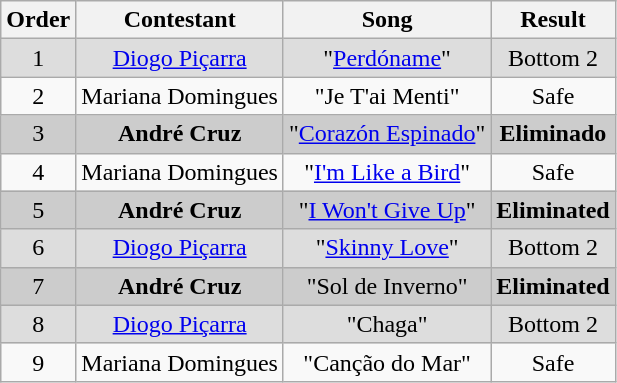<table class="wikitable plainrowheaders" style="text-align:center;">
<tr>
<th>Order</th>
<th>Contestant</th>
<th>Song</th>
<th>Result</th>
</tr>
<tr style="background:#ddd;">
<td>1</td>
<td><a href='#'>Diogo Piçarra</a></td>
<td>"<a href='#'>Perdóname</a>"</td>
<td>Bottom 2</td>
</tr>
<tr>
<td>2</td>
<td>Mariana Domingues</td>
<td>"Je T'ai Menti"</td>
<td>Safe</td>
</tr>
<tr style="background:#ccc;">
<td>3</td>
<td><strong>André Cruz</strong></td>
<td>"<a href='#'>Corazón Espinado</a>"</td>
<td><strong>Eliminado</strong></td>
</tr>
<tr>
<td>4</td>
<td>Mariana Domingues</td>
<td>"<a href='#'>I'm Like a Bird</a>"</td>
<td>Safe</td>
</tr>
<tr style="background:#ccc;">
<td>5</td>
<td><strong>André Cruz</strong></td>
<td>"<a href='#'>I Won't Give Up</a>"</td>
<td><strong>Eliminated</strong></td>
</tr>
<tr style="background:#ddd;">
<td>6</td>
<td><a href='#'>Diogo Piçarra</a></td>
<td>"<a href='#'>Skinny Love</a>"</td>
<td>Bottom 2</td>
</tr>
<tr style="background:#ccc;">
<td>7</td>
<td><strong>André Cruz</strong></td>
<td>"Sol de Inverno"</td>
<td><strong>Eliminated</strong></td>
</tr>
<tr style="background:#ddd;">
<td>8</td>
<td><a href='#'>Diogo Piçarra</a></td>
<td>"Chaga"</td>
<td>Bottom 2</td>
</tr>
<tr>
<td>9</td>
<td>Mariana Domingues</td>
<td>"Canção do Mar"</td>
<td>Safe</td>
</tr>
</table>
